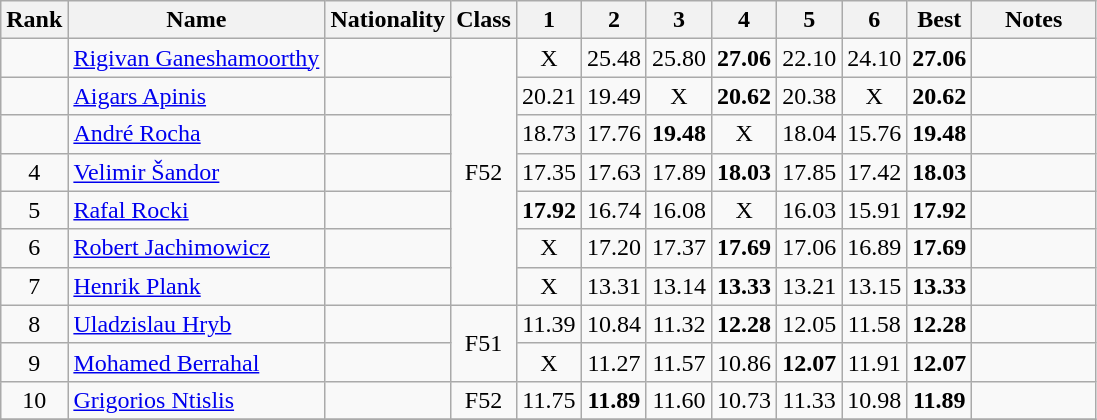<table class="wikitable sortable" style=" text-align:center">
<tr>
<th width="30">Rank</th>
<th>Name</th>
<th>Nationality</th>
<th width="30">Class</th>
<th width="30">1</th>
<th width="30">2</th>
<th width="30">3</th>
<th width="30">4</th>
<th width="30">5</th>
<th width="30">6</th>
<th width="30">Best</th>
<th width="75">Notes</th>
</tr>
<tr>
<td></td>
<td align="left"><a href='#'>Rigivan Ganeshamoorthy</a></td>
<td align="left"></td>
<td rowspan="7">F52</td>
<td>X</td>
<td>25.48</td>
<td>25.80</td>
<td><strong>27.06</strong></td>
<td>22.10</td>
<td>24.10</td>
<td><strong>27.06</strong></td>
<td><strong></strong></td>
</tr>
<tr>
<td></td>
<td align="left"><a href='#'>Aigars Apinis</a></td>
<td align="left"></td>
<td>20.21</td>
<td>19.49</td>
<td>X</td>
<td><strong>20.62</strong></td>
<td>20.38</td>
<td>X</td>
<td><strong>20.62</strong></td>
<td></td>
</tr>
<tr>
<td></td>
<td align="left"><a href='#'>André Rocha</a></td>
<td align="left"></td>
<td>18.73</td>
<td>17.76</td>
<td><strong>19.48</strong></td>
<td>X</td>
<td>18.04</td>
<td>15.76</td>
<td><strong>19.48</strong></td>
<td></td>
</tr>
<tr>
<td>4</td>
<td align="left"><a href='#'>Velimir Šandor</a></td>
<td align="left"></td>
<td>17.35</td>
<td>17.63</td>
<td>17.89</td>
<td><strong>18.03</strong></td>
<td>17.85</td>
<td>17.42</td>
<td><strong>18.03</strong></td>
<td></td>
</tr>
<tr>
<td>5</td>
<td align="left"><a href='#'>Rafal Rocki</a></td>
<td align="left"></td>
<td><strong>17.92</strong></td>
<td>16.74</td>
<td>16.08</td>
<td>X</td>
<td>16.03</td>
<td>15.91</td>
<td><strong>17.92</strong></td>
<td></td>
</tr>
<tr>
<td>6</td>
<td align="left"><a href='#'>Robert Jachimowicz</a></td>
<td align="left"></td>
<td>X</td>
<td>17.20</td>
<td>17.37</td>
<td><strong>17.69</strong></td>
<td>17.06</td>
<td>16.89</td>
<td><strong>17.69</strong></td>
<td></td>
</tr>
<tr>
<td>7</td>
<td align="left"><a href='#'>Henrik Plank</a></td>
<td align="left"></td>
<td>X</td>
<td>13.31</td>
<td>13.14</td>
<td><strong>13.33</strong></td>
<td>13.21</td>
<td>13.15</td>
<td><strong>13.33</strong></td>
<td></td>
</tr>
<tr>
<td>8</td>
<td align="left"><a href='#'>Uladzislau Hryb</a></td>
<td align="left"></td>
<td rowspan="2">F51</td>
<td>11.39</td>
<td>10.84</td>
<td>11.32</td>
<td><strong>12.28</strong></td>
<td>12.05</td>
<td>11.58</td>
<td><strong>12.28</strong></td>
<td></td>
</tr>
<tr>
<td>9</td>
<td align="left"><a href='#'>Mohamed Berrahal</a></td>
<td align="left"></td>
<td>X</td>
<td>11.27</td>
<td>11.57</td>
<td>10.86</td>
<td><strong>12.07</strong></td>
<td>11.91</td>
<td><strong>12.07</strong></td>
<td></td>
</tr>
<tr>
<td>10</td>
<td align="left"><a href='#'>Grigorios Ntislis</a></td>
<td align="left"></td>
<td>F52</td>
<td>11.75</td>
<td><strong>11.89</strong></td>
<td>11.60</td>
<td>10.73</td>
<td>11.33</td>
<td>10.98</td>
<td><strong>11.89</strong></td>
<td></td>
</tr>
<tr>
</tr>
</table>
